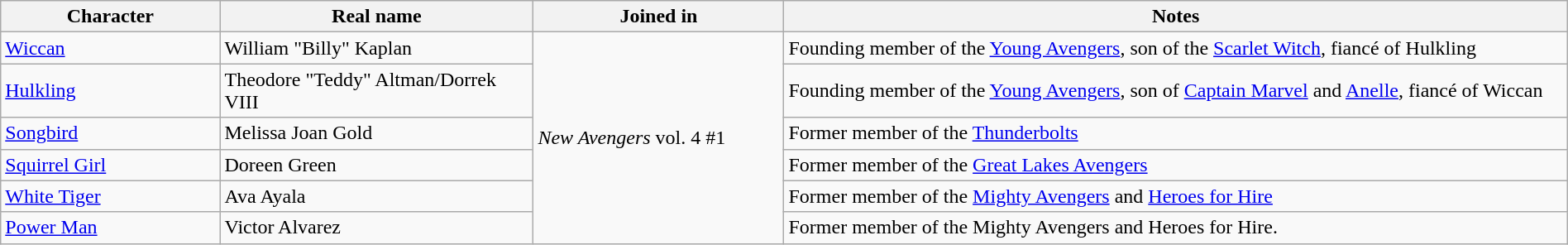<table class="wikitable" width=100%>
<tr>
<th width=14%>Character</th>
<th width=20%>Real name</th>
<th width=16%>Joined in</th>
<th>Notes</th>
</tr>
<tr>
<td><a href='#'>Wiccan</a></td>
<td>William "Billy" Kaplan</td>
<td rowspan="6"><em>New Avengers</em> vol. 4 #1</td>
<td>Founding member of the <a href='#'>Young Avengers</a>, son of the <a href='#'>Scarlet Witch</a>, fiancé of Hulkling</td>
</tr>
<tr>
<td><a href='#'>Hulkling</a></td>
<td>Theodore "Teddy" Altman/Dorrek VIII</td>
<td>Founding member of the <a href='#'>Young Avengers</a>, son of <a href='#'>Captain Marvel</a> and <a href='#'>Anelle</a>, fiancé of Wiccan</td>
</tr>
<tr>
<td><a href='#'>Songbird</a></td>
<td>Melissa Joan Gold</td>
<td>Former member of the <a href='#'>Thunderbolts</a></td>
</tr>
<tr>
<td><a href='#'>Squirrel Girl</a></td>
<td>Doreen Green</td>
<td>Former member of the <a href='#'>Great Lakes Avengers</a></td>
</tr>
<tr>
<td><a href='#'>White Tiger</a></td>
<td>Ava Ayala</td>
<td>Former member of the <a href='#'>Mighty Avengers</a> and <a href='#'>Heroes for Hire</a></td>
</tr>
<tr>
<td><a href='#'>Power Man</a></td>
<td>Victor Alvarez</td>
<td>Former member of the Mighty Avengers and Heroes for Hire.</td>
</tr>
</table>
